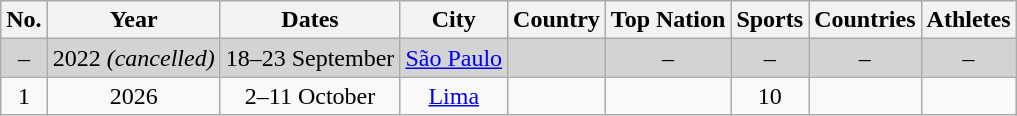<table class="wikitable" style="text-align:center;">
<tr>
<th>No.</th>
<th>Year</th>
<th>Dates</th>
<th>City</th>
<th>Country</th>
<th>Top Nation</th>
<th>Sports</th>
<th>Countries</th>
<th>Athletes</th>
</tr>
<tr bgcolor="lightgray">
<td>–</td>
<td>2022 <em>(cancelled)</em></td>
<td>18–23 September</td>
<td><a href='#'>São Paulo</a></td>
<td></td>
<td>–</td>
<td>–</td>
<td>–</td>
<td>–</td>
</tr>
<tr>
<td>1</td>
<td>2026</td>
<td>2–11 October</td>
<td><a href='#'>Lima</a></td>
<td></td>
<td></td>
<td>10</td>
<td></td>
<td></td>
</tr>
</table>
